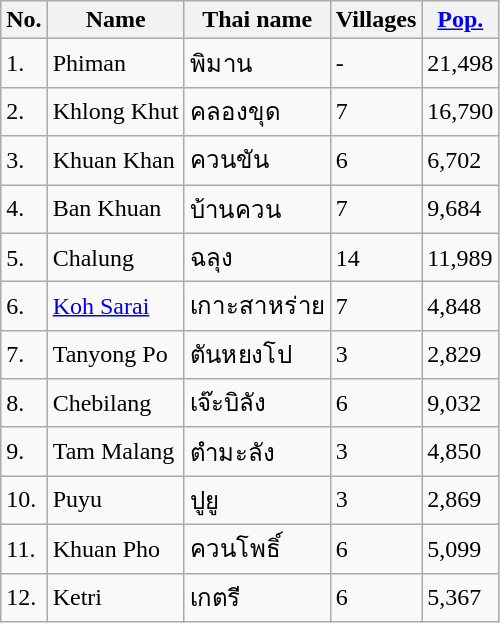<table class="wikitable">
<tr>
<th>No.</th>
<th>Name</th>
<th>Thai name</th>
<th>Villages</th>
<th><a href='#'>Pop.</a></th>
</tr>
<tr>
<td>1.</td>
<td>Phiman</td>
<td>พิมาน</td>
<td>-</td>
<td>21,498</td>
</tr>
<tr>
<td>2.</td>
<td>Khlong Khut</td>
<td>คลองขุด</td>
<td>7</td>
<td>16,790</td>
</tr>
<tr>
<td>3.</td>
<td>Khuan Khan</td>
<td>ควนขัน</td>
<td>6</td>
<td>6,702</td>
</tr>
<tr>
<td>4.</td>
<td>Ban Khuan</td>
<td>บ้านควน</td>
<td>7</td>
<td>9,684</td>
</tr>
<tr>
<td>5.</td>
<td>Chalung</td>
<td>ฉลุง</td>
<td>14</td>
<td>11,989</td>
</tr>
<tr>
<td>6.</td>
<td><a href='#'>Koh Sarai</a></td>
<td>เกาะสาหร่าย</td>
<td>7</td>
<td>4,848</td>
</tr>
<tr>
<td>7.</td>
<td>Tanyong Po</td>
<td>ตันหยงโป</td>
<td>3</td>
<td>2,829</td>
</tr>
<tr>
<td>8.</td>
<td>Chebilang</td>
<td>เจ๊ะบิลัง</td>
<td>6</td>
<td>9,032</td>
</tr>
<tr>
<td>9.</td>
<td>Tam Malang</td>
<td>ตำมะลัง</td>
<td>3</td>
<td>4,850</td>
</tr>
<tr>
<td>10.</td>
<td>Puyu</td>
<td>ปูยู</td>
<td>3</td>
<td>2,869</td>
</tr>
<tr>
<td>11.</td>
<td>Khuan Pho</td>
<td>ควนโพธิ์</td>
<td>6</td>
<td>5,099</td>
</tr>
<tr>
<td>12.</td>
<td>Ketri</td>
<td>เกตรี</td>
<td>6</td>
<td>5,367</td>
</tr>
</table>
